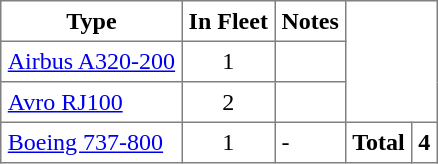<table class="toccolours" border="1" cellpadding="4" style="margin:1em auto; border-collapse:collapse">
<tr>
<th>Type</th>
<th>In Fleet</th>
<th>Notes</th>
</tr>
<tr>
<td><a href='#'>Airbus A320-200</a></td>
<td align=center>1</td>
<td></td>
</tr>
<tr>
<td><a href='#'>Avro RJ100</a></td>
<td align=center>2</td>
<td></td>
</tr>
<tr>
<td><a href='#'>Boeing 737-800</a></td>
<td align=center>1</td>
<td>-</td>
<th>Total</th>
<th>4</th>
</tr>
</table>
